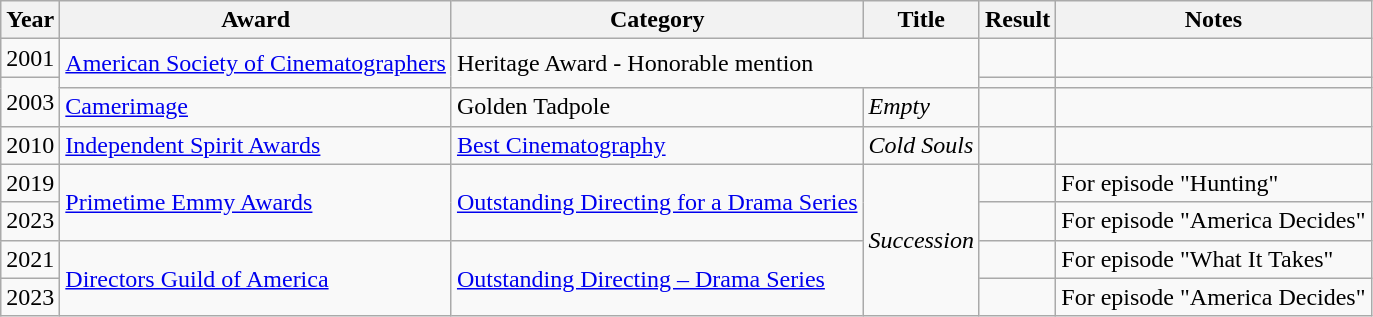<table class="wikitable">
<tr>
<th>Year</th>
<th>Award</th>
<th>Category</th>
<th>Title</th>
<th>Result</th>
<th>Notes</th>
</tr>
<tr>
<td>2001</td>
<td rowspan=2><a href='#'>American Society of Cinematographers</a></td>
<td rowspan=2 colspan=2>Heritage Award - Honorable mention</td>
<td></td>
<td></td>
</tr>
<tr>
<td rowspan=2>2003</td>
<td></td>
<td></td>
</tr>
<tr>
<td><a href='#'>Camerimage</a></td>
<td>Golden Tadpole</td>
<td><em>Empty</em></td>
<td></td>
<td></td>
</tr>
<tr>
<td>2010</td>
<td><a href='#'>Independent Spirit Awards</a></td>
<td><a href='#'>Best Cinematography</a></td>
<td><em>Cold Souls</em></td>
<td></td>
<td></td>
</tr>
<tr>
<td>2019</td>
<td rowspan=2><a href='#'>Primetime Emmy Awards</a></td>
<td rowspan=2><a href='#'>Outstanding Directing for a Drama Series</a></td>
<td rowspan=4><em>Succession</em></td>
<td></td>
<td>For episode "Hunting"</td>
</tr>
<tr>
<td>2023</td>
<td></td>
<td>For episode "America Decides"</td>
</tr>
<tr>
<td>2021</td>
<td rowspan=2><a href='#'>Directors Guild of America</a></td>
<td rowspan=2><a href='#'>Outstanding Directing – Drama Series</a></td>
<td></td>
<td>For episode "What It Takes"</td>
</tr>
<tr>
<td>2023</td>
<td></td>
<td>For episode "America Decides"</td>
</tr>
</table>
